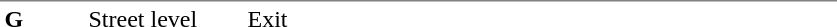<table table border=0 cellspacing=0 cellpadding=3>
<tr>
<td style="border-top:solid 1px gray;" width=50 valign=top><strong>G</strong></td>
<td style="border-top:solid 1px gray;" width=100 valign=top>Street level</td>
<td style="border-top:solid 1px gray;" width=390 valign=top>Exit</td>
</tr>
</table>
